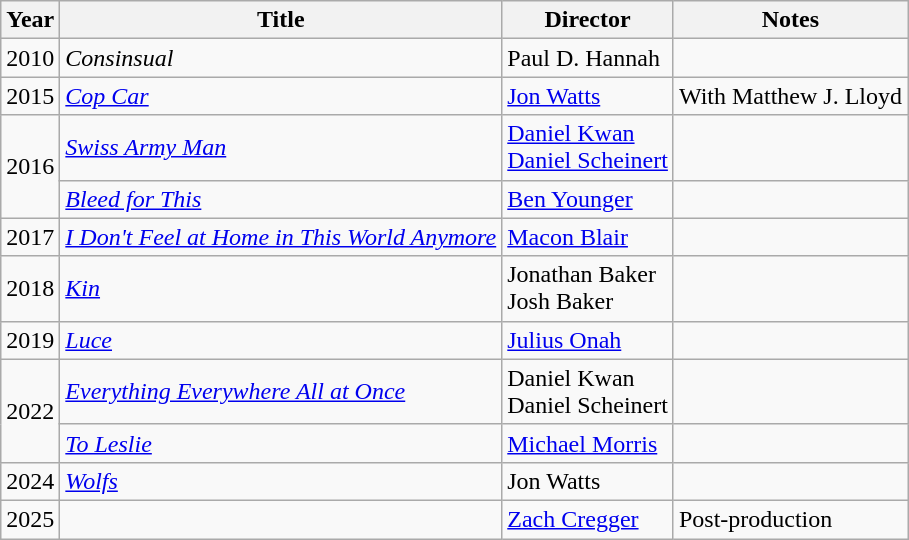<table class="wikitable">
<tr>
<th>Year</th>
<th>Title</th>
<th>Director</th>
<th>Notes</th>
</tr>
<tr>
<td>2010</td>
<td><em>Consinsual</em></td>
<td>Paul D. Hannah</td>
<td></td>
</tr>
<tr>
<td>2015</td>
<td><em><a href='#'>Cop Car</a></em></td>
<td><a href='#'>Jon Watts</a></td>
<td>With Matthew J. Lloyd</td>
</tr>
<tr>
<td rowspan=2>2016</td>
<td><em><a href='#'>Swiss Army Man</a></em></td>
<td><a href='#'>Daniel Kwan<br>Daniel Scheinert</a></td>
<td></td>
</tr>
<tr>
<td><em><a href='#'>Bleed for This</a></em></td>
<td><a href='#'>Ben Younger</a></td>
<td></td>
</tr>
<tr>
<td>2017</td>
<td><em><a href='#'>I Don't Feel at Home in This World Anymore</a></em></td>
<td><a href='#'>Macon Blair</a></td>
<td></td>
</tr>
<tr>
<td>2018</td>
<td><em><a href='#'>Kin</a></em></td>
<td>Jonathan Baker<br>Josh Baker</td>
<td></td>
</tr>
<tr>
<td>2019</td>
<td><em><a href='#'>Luce</a></em></td>
<td><a href='#'>Julius Onah</a></td>
<td></td>
</tr>
<tr>
<td rowspan=2>2022</td>
<td><em><a href='#'>Everything Everywhere All at Once</a></em></td>
<td>Daniel Kwan<br>Daniel Scheinert</td>
<td></td>
</tr>
<tr>
<td><em><a href='#'>To Leslie</a></em></td>
<td><a href='#'>Michael Morris</a></td>
<td></td>
</tr>
<tr>
<td>2024</td>
<td><em><a href='#'>Wolfs</a></em></td>
<td>Jon Watts</td>
<td></td>
</tr>
<tr>
<td>2025</td>
<td></td>
<td><a href='#'>Zach Cregger</a></td>
<td>Post-production</td>
</tr>
</table>
